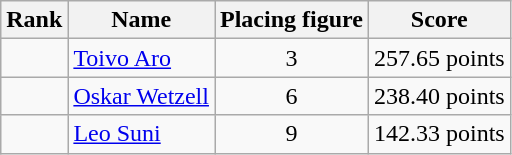<table class="wikitable" style="text-align:center">
<tr>
<th>Rank</th>
<th>Name</th>
<th>Placing figure</th>
<th>Score</th>
</tr>
<tr>
<td></td>
<td align=left><a href='#'>Toivo Aro</a></td>
<td>3</td>
<td>257.65 points</td>
</tr>
<tr>
<td></td>
<td align=left><a href='#'>Oskar Wetzell</a></td>
<td>6</td>
<td>238.40 points</td>
</tr>
<tr>
<td></td>
<td align=left><a href='#'>Leo Suni</a></td>
<td>9</td>
<td>142.33 points</td>
</tr>
</table>
